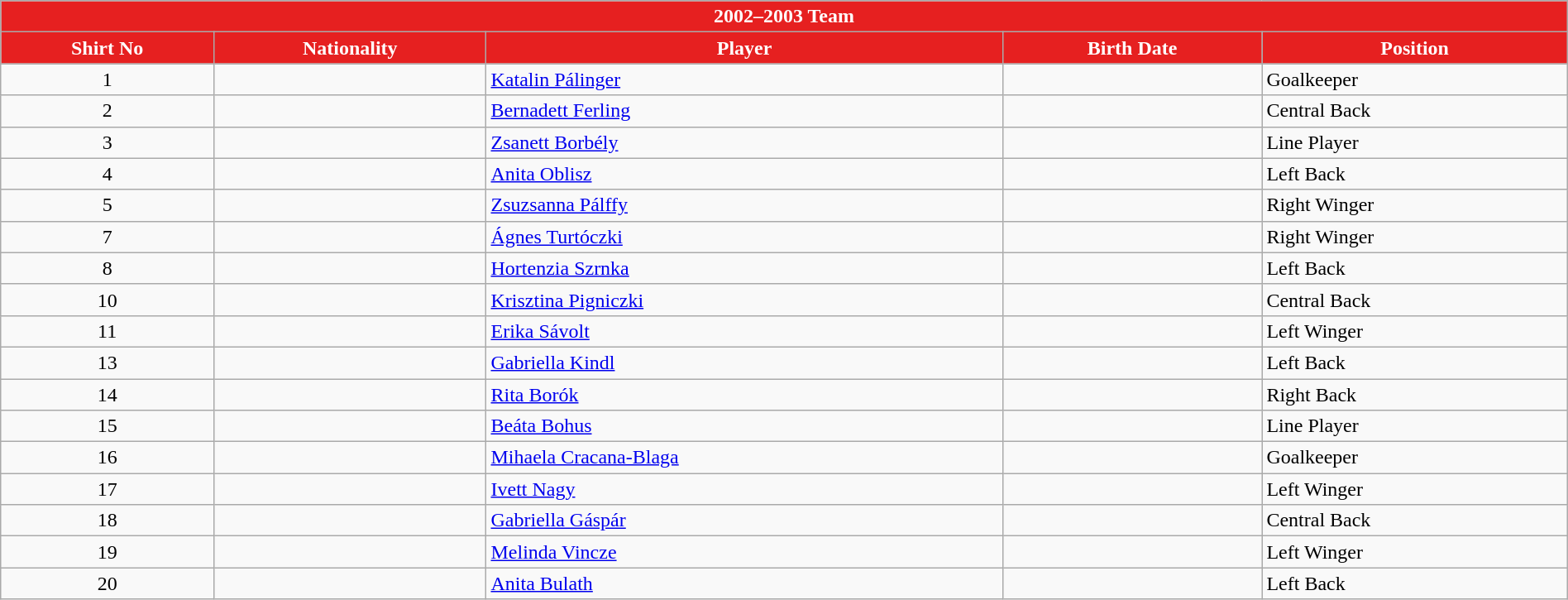<table class="wikitable collapsible collapsed" style="width:100%">
<tr>
<th colspan=5 style="background-color:#E62020;color:white;text-align:center;"><strong>2002–2003 Team</strong></th>
</tr>
<tr>
<th style="color:white; background:#E62020">Shirt No</th>
<th style="color:white; background:#E62020">Nationality</th>
<th style="color:white; background:#E62020">Player</th>
<th style="color:white; background:#E62020">Birth Date</th>
<th style="color:white; background:#E62020">Position</th>
</tr>
<tr>
<td align=center>1</td>
<td></td>
<td><a href='#'>Katalin Pálinger</a></td>
<td></td>
<td>Goalkeeper</td>
</tr>
<tr>
<td align=center>2</td>
<td></td>
<td><a href='#'>Bernadett Ferling</a></td>
<td></td>
<td>Central Back</td>
</tr>
<tr>
<td align=center>3</td>
<td></td>
<td><a href='#'>Zsanett Borbély</a></td>
<td></td>
<td>Line Player</td>
</tr>
<tr>
<td align=center>4</td>
<td></td>
<td><a href='#'>Anita Oblisz</a></td>
<td></td>
<td>Left Back</td>
</tr>
<tr>
<td align=center>5</td>
<td></td>
<td><a href='#'>Zsuzsanna Pálffy</a></td>
<td></td>
<td>Right Winger</td>
</tr>
<tr>
<td align=center>7</td>
<td></td>
<td><a href='#'>Ágnes Turtóczki</a></td>
<td></td>
<td>Right Winger</td>
</tr>
<tr>
<td align=center>8</td>
<td></td>
<td><a href='#'>Hortenzia Szrnka</a></td>
<td></td>
<td>Left Back</td>
</tr>
<tr>
<td align=center>10</td>
<td></td>
<td><a href='#'>Krisztina Pigniczki</a></td>
<td></td>
<td>Central Back</td>
</tr>
<tr>
<td align=center>11</td>
<td></td>
<td><a href='#'>Erika Sávolt</a></td>
<td></td>
<td>Left Winger</td>
</tr>
<tr>
<td align=center>13</td>
<td></td>
<td><a href='#'>Gabriella Kindl</a></td>
<td></td>
<td>Left Back</td>
</tr>
<tr>
<td align=center>14</td>
<td></td>
<td><a href='#'>Rita Borók</a></td>
<td></td>
<td>Right Back</td>
</tr>
<tr>
<td align=center>15</td>
<td></td>
<td><a href='#'>Beáta Bohus</a></td>
<td></td>
<td>Line Player</td>
</tr>
<tr>
<td align=center>16</td>
<td></td>
<td><a href='#'>Mihaela Cracana-Blaga</a></td>
<td></td>
<td>Goalkeeper</td>
</tr>
<tr>
<td align=center>17</td>
<td></td>
<td><a href='#'>Ivett Nagy</a></td>
<td></td>
<td>Left Winger</td>
</tr>
<tr>
<td align=center>18</td>
<td></td>
<td><a href='#'>Gabriella Gáspár</a></td>
<td></td>
<td>Central Back</td>
</tr>
<tr>
<td align=center>19</td>
<td></td>
<td><a href='#'>Melinda Vincze</a></td>
<td></td>
<td>Left Winger</td>
</tr>
<tr>
<td align=center>20</td>
<td></td>
<td><a href='#'>Anita Bulath</a></td>
<td></td>
<td>Left Back</td>
</tr>
</table>
